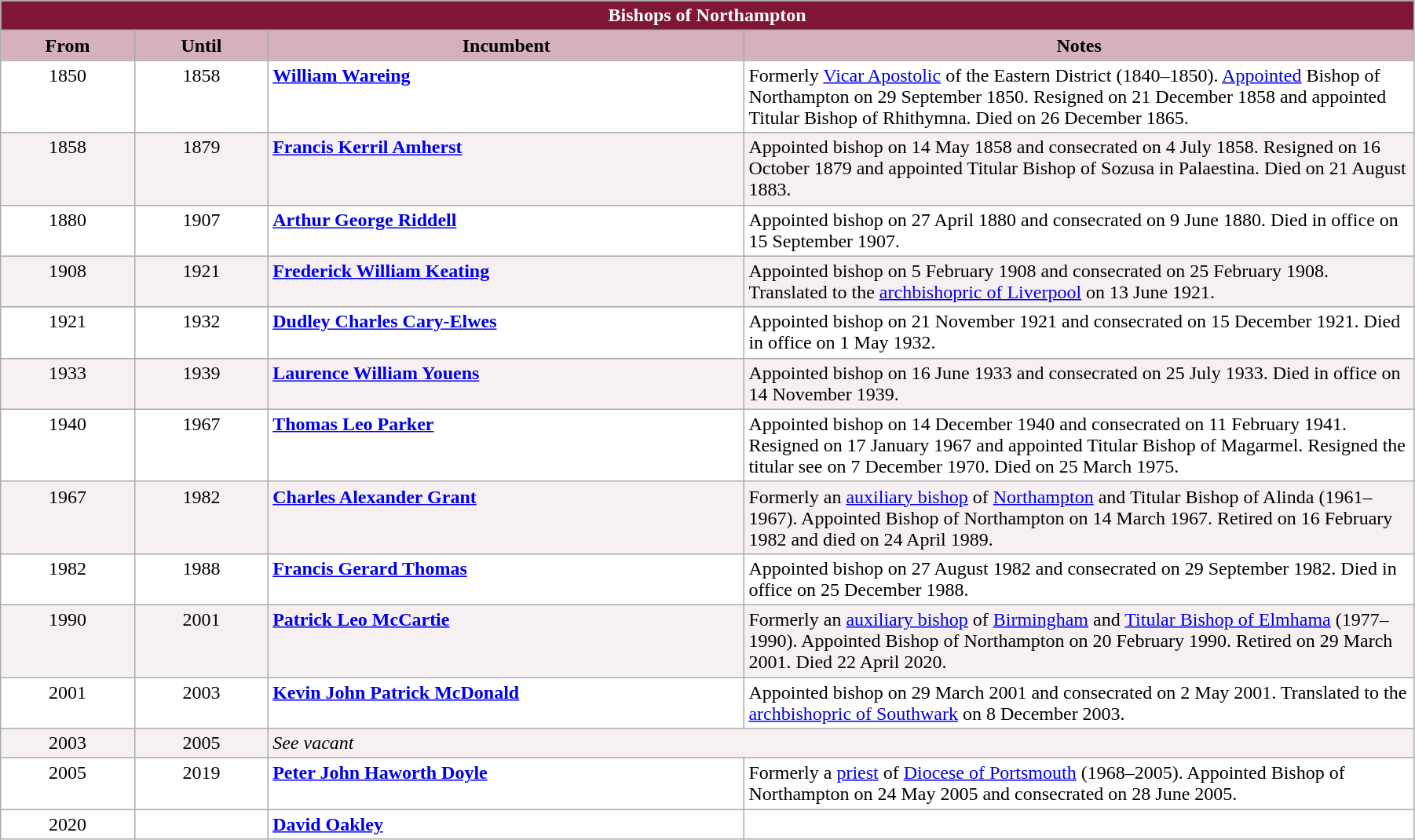<table class="wikitable" style="width:95%"; border="1">
<tr>
<th colspan="4" style="background-color: #7F1734; color: white;">Bishops of Northampton</th>
</tr>
<tr align=center>
<th style="background-color:#D4B1BB" width="9%">From</th>
<th style="background-color:#D4B1BB" width="9%">Until</th>
<th style="background-color:#D4B1BB" width="32%">Incumbent</th>
<th style="background-color:#D4B1BB" width="45%">Notes</th>
</tr>
<tr valign=top bgcolor="white">
<td align="center">1850</td>
<td align="center">1858</td>
<td><strong><a href='#'>William Wareing</a></strong></td>
<td>Formerly <a href='#'>Vicar Apostolic</a> of the Eastern District (1840–1850). <a href='#'>Appointed</a> Bishop of Northampton on 29 September 1850. Resigned on 21 December 1858 and appointed Titular Bishop of Rhithymna. Died on 26 December 1865.</td>
</tr>
<tr valign=top bgcolor="#F7F0F2">
<td align="center">1858</td>
<td align="center">1879</td>
<td><strong><a href='#'>Francis Kerril Amherst</a></strong></td>
<td>Appointed bishop on 14 May 1858 and consecrated on 4 July 1858. Resigned on 16 October 1879 and appointed Titular Bishop of Sozusa in Palaestina. Died on 21 August 1883.</td>
</tr>
<tr valign=top bgcolor="white">
<td align="center">1880</td>
<td align="center">1907</td>
<td><strong><a href='#'>Arthur George Riddell</a></strong></td>
<td>Appointed bishop on 27 April 1880 and consecrated on 9 June 1880. Died in office on 15 September 1907.</td>
</tr>
<tr valign=top bgcolor="#F7F0F2">
<td align="center">1908</td>
<td align="center">1921</td>
<td><strong><a href='#'>Frederick William Keating</a></strong></td>
<td>Appointed bishop on 5 February 1908 and consecrated on 25 February 1908. Translated to the <a href='#'>archbishopric of Liverpool</a> on 13 June 1921.</td>
</tr>
<tr valign=top bgcolor="white">
<td align="center">1921</td>
<td align="center">1932</td>
<td><strong><a href='#'>Dudley Charles Cary-Elwes</a></strong></td>
<td>Appointed bishop on 21 November 1921 and consecrated on 15 December 1921. Died in office on 1 May 1932.</td>
</tr>
<tr valign=top bgcolor="#F7F0F2">
<td align="center">1933</td>
<td align="center">1939</td>
<td><strong><a href='#'>Laurence William Youens</a></strong></td>
<td>Appointed bishop on 16 June 1933 and consecrated on 25 July 1933. Died in office on 14 November 1939.</td>
</tr>
<tr valign=top bgcolor="white">
<td align="center">1940</td>
<td align="center">1967</td>
<td><strong><a href='#'>Thomas Leo Parker</a></strong></td>
<td>Appointed bishop on 14 December 1940 and consecrated on 11 February 1941. Resigned on 17 January 1967 and appointed Titular Bishop of Magarmel. Resigned the titular see on 7 December 1970. Died on 25 March 1975.</td>
</tr>
<tr valign=top bgcolor="#F7F0F2">
<td align="center">1967</td>
<td align="center">1982</td>
<td><strong><a href='#'>Charles Alexander Grant</a></strong></td>
<td>Formerly an <a href='#'>auxiliary bishop</a> of <a href='#'>Northampton</a> and Titular Bishop of Alinda (1961–1967). Appointed Bishop of Northampton on 14 March 1967. Retired on 16 February 1982 and died on 24 April 1989.</td>
</tr>
<tr valign=top bgcolor="white">
<td align="center">1982</td>
<td align="center">1988</td>
<td><strong><a href='#'>Francis Gerard Thomas</a></strong></td>
<td>Appointed bishop on 27 August 1982 and consecrated on 29 September 1982. Died in office on 25 December 1988.</td>
</tr>
<tr valign=top bgcolor="#F7F0F2">
<td align="center">1990</td>
<td align="center">2001</td>
<td><strong><a href='#'>Patrick Leo McCartie</a></strong></td>
<td>Formerly an <a href='#'>auxiliary bishop</a> of <a href='#'>Birmingham</a> and <a href='#'>Titular Bishop of Elmhama</a> (1977–1990). Appointed Bishop of Northampton on 20 February 1990. Retired on 29 March 2001. Died 22 April 2020.</td>
</tr>
<tr valign=top bgcolor="white">
<td align="center">2001</td>
<td align="center">2003</td>
<td><strong><a href='#'>Kevin John Patrick McDonald</a></strong></td>
<td>Appointed bishop on 29 March 2001 and consecrated on 2 May 2001. Translated to the <a href='#'>archbishopric of Southwark</a> on 8 December 2003.</td>
</tr>
<tr valign=top bgcolor="#F7F0F2">
<td align="center">2003</td>
<td align="center">2005</td>
<td colspan="2"><em>See vacant</em></td>
</tr>
<tr valign=top bgcolor="white">
<td align="center">2005</td>
<td align="center">2019</td>
<td><strong><a href='#'>Peter John Haworth Doyle</a></strong></td>
<td>Formerly a <a href='#'>priest</a> of <a href='#'>Diocese of Portsmouth</a> (1968–2005). Appointed Bishop of Northampton on 24 May 2005 and consecrated on 28 June 2005.</td>
</tr>
<tr valign=top bgcolor="white">
<td align="center">2020</td>
<td align="center"></td>
<td><strong><a href='#'>David Oakley</a></strong></td>
<td></td>
</tr>
</table>
